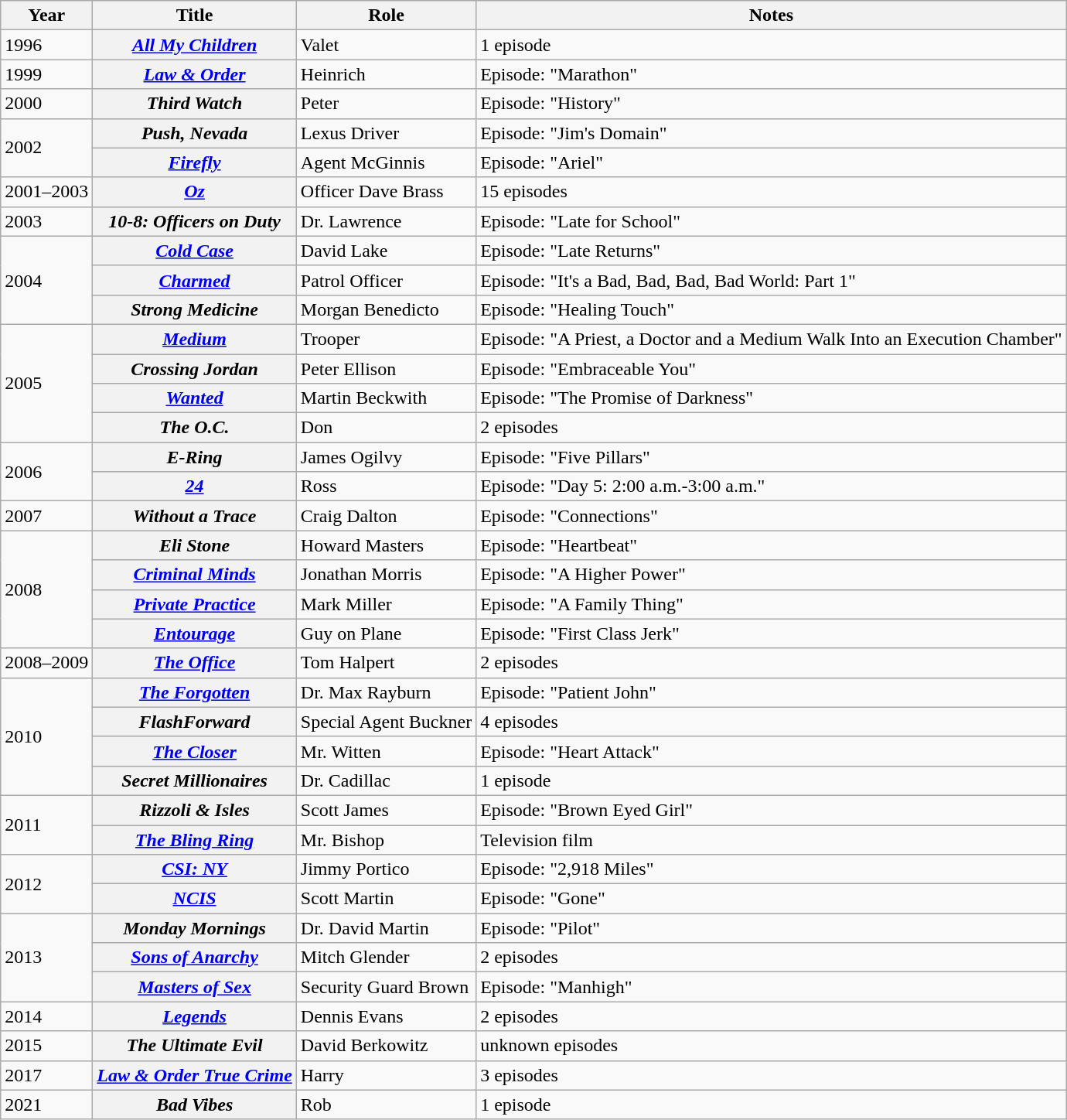<table class="wikitable plainrowheaders sortable">
<tr>
<th scope="col">Year</th>
<th scope="col">Title</th>
<th scope="col">Role</th>
<th scope="col" class="unsortable">Notes</th>
</tr>
<tr>
<td>1996</td>
<th scope="row"><em><a href='#'>All My Children</a></em></th>
<td>Valet</td>
<td>1 episode</td>
</tr>
<tr>
<td>1999</td>
<th scope="row"><em><a href='#'>Law & Order</a></em></th>
<td>Heinrich</td>
<td>Episode: "Marathon"</td>
</tr>
<tr>
<td>2000</td>
<th scope="row"><em>Third Watch</em></th>
<td>Peter</td>
<td>Episode: "History"</td>
</tr>
<tr>
<td rowspan="2">2002</td>
<th scope="row"><em>Push, Nevada</em></th>
<td>Lexus Driver</td>
<td>Episode: "Jim's Domain"</td>
</tr>
<tr>
<th scope="row"><em><a href='#'>Firefly</a></em></th>
<td>Agent McGinnis</td>
<td>Episode: "Ariel"</td>
</tr>
<tr>
<td>2001–2003</td>
<th scope="row"><em><a href='#'>Oz</a></em></th>
<td>Officer Dave Brass</td>
<td>15 episodes</td>
</tr>
<tr>
<td>2003</td>
<th scope="row"><em>10-8: Officers on Duty</em></th>
<td>Dr. Lawrence</td>
<td>Episode: "Late for School"</td>
</tr>
<tr>
<td rowspan="3">2004</td>
<th scope="row"><em><a href='#'>Cold Case</a></em></th>
<td>David Lake</td>
<td>Episode: "Late Returns"</td>
</tr>
<tr>
<th scope="row"><em><a href='#'>Charmed</a></em></th>
<td>Patrol Officer</td>
<td>Episode: "It's a Bad, Bad, Bad, Bad World: Part 1"</td>
</tr>
<tr>
<th scope="row"><em>Strong Medicine</em></th>
<td>Morgan Benedicto</td>
<td>Episode: "Healing Touch"</td>
</tr>
<tr>
<td rowspan="4">2005</td>
<th scope="row"><em><a href='#'>Medium</a></em></th>
<td>Trooper</td>
<td>Episode: "A Priest, a Doctor and a Medium Walk Into an Execution Chamber"</td>
</tr>
<tr>
<th scope="row"><em>Crossing Jordan</em></th>
<td>Peter Ellison</td>
<td>Episode: "Embraceable You"</td>
</tr>
<tr>
<th scope="row"><em><a href='#'>Wanted</a></em></th>
<td>Martin Beckwith</td>
<td>Episode: "The Promise of Darkness"</td>
</tr>
<tr>
<th scope="row"><em>The O.C.</em></th>
<td>Don</td>
<td>2 episodes</td>
</tr>
<tr>
<td rowspan="2">2006</td>
<th scope="row"><em>E-Ring</em></th>
<td>James Ogilvy</td>
<td>Episode: "Five Pillars"</td>
</tr>
<tr>
<th scope="row"><em><a href='#'>24</a></em></th>
<td>Ross</td>
<td>Episode: "Day 5: 2:00 a.m.-3:00 a.m."</td>
</tr>
<tr>
<td>2007</td>
<th scope="row"><em>Without a Trace</em></th>
<td>Craig Dalton</td>
<td>Episode: "Connections"</td>
</tr>
<tr>
<td rowspan="4">2008</td>
<th scope="row"><em>Eli Stone</em></th>
<td>Howard Masters</td>
<td>Episode: "Heartbeat"</td>
</tr>
<tr>
<th scope="row"><em><a href='#'>Criminal Minds</a></em></th>
<td>Jonathan Morris</td>
<td>Episode: "A Higher Power"</td>
</tr>
<tr>
<th scope="row"><em><a href='#'>Private Practice</a></em></th>
<td>Mark Miller</td>
<td>Episode: "A Family Thing"</td>
</tr>
<tr>
<th scope="row"><em><a href='#'>Entourage</a></em></th>
<td>Guy on Plane</td>
<td>Episode: "First Class Jerk"</td>
</tr>
<tr>
<td>2008–2009</td>
<th scope="row"><em><a href='#'>The Office</a></em></th>
<td>Tom Halpert</td>
<td>2 episodes</td>
</tr>
<tr>
<td rowspan="4">2010</td>
<th scope="row"><em><a href='#'>The Forgotten</a></em></th>
<td>Dr. Max Rayburn</td>
<td>Episode: "Patient John"</td>
</tr>
<tr>
<th scope="row"><em>FlashForward</em></th>
<td>Special Agent Buckner</td>
<td>4 episodes</td>
</tr>
<tr>
<th scope="row"><em><a href='#'>The Closer</a></em></th>
<td>Mr. Witten</td>
<td>Episode: "Heart Attack"</td>
</tr>
<tr>
<th scope="row"><em>Secret Millionaires</em></th>
<td>Dr. Cadillac</td>
<td>1 episode</td>
</tr>
<tr>
<td rowspan="2">2011</td>
<th scope="row"><em>Rizzoli & Isles</em></th>
<td>Scott James</td>
<td>Episode: "Brown Eyed Girl"</td>
</tr>
<tr>
<th scope="row"><em><a href='#'>The Bling Ring</a></em></th>
<td>Mr. Bishop</td>
<td>Television film</td>
</tr>
<tr>
<td rowspan="2">2012</td>
<th scope="row"><em><a href='#'>CSI: NY</a></em></th>
<td>Jimmy Portico</td>
<td>Episode: "2,918 Miles"</td>
</tr>
<tr>
<th scope="row"><em><a href='#'>NCIS</a></em></th>
<td>Scott Martin</td>
<td>Episode: "Gone"</td>
</tr>
<tr>
<td rowspan="3">2013</td>
<th scope="row"><em>Monday Mornings</em></th>
<td>Dr. David Martin</td>
<td>Episode: "Pilot"</td>
</tr>
<tr>
<th scope="row"><em><a href='#'>Sons of Anarchy</a></em></th>
<td>Mitch Glender</td>
<td>2 episodes</td>
</tr>
<tr>
<th scope="row"><em><a href='#'>Masters of Sex</a></em></th>
<td>Security Guard Brown</td>
<td>Episode: "Manhigh"</td>
</tr>
<tr>
<td>2014</td>
<th scope="row"><em><a href='#'>Legends</a></em></th>
<td>Dennis Evans</td>
<td>2 episodes</td>
</tr>
<tr>
<td>2015</td>
<th scope="row"><em>The Ultimate Evil</em></th>
<td>David Berkowitz</td>
<td>unknown episodes</td>
</tr>
<tr>
<td>2017</td>
<th scope="row"><em><a href='#'>Law & Order True Crime</a></em></th>
<td>Harry</td>
<td>3 episodes</td>
</tr>
<tr>
<td>2021</td>
<th scope="row"><em>Bad Vibes</em></th>
<td>Rob</td>
<td>1 episode</td>
</tr>
</table>
